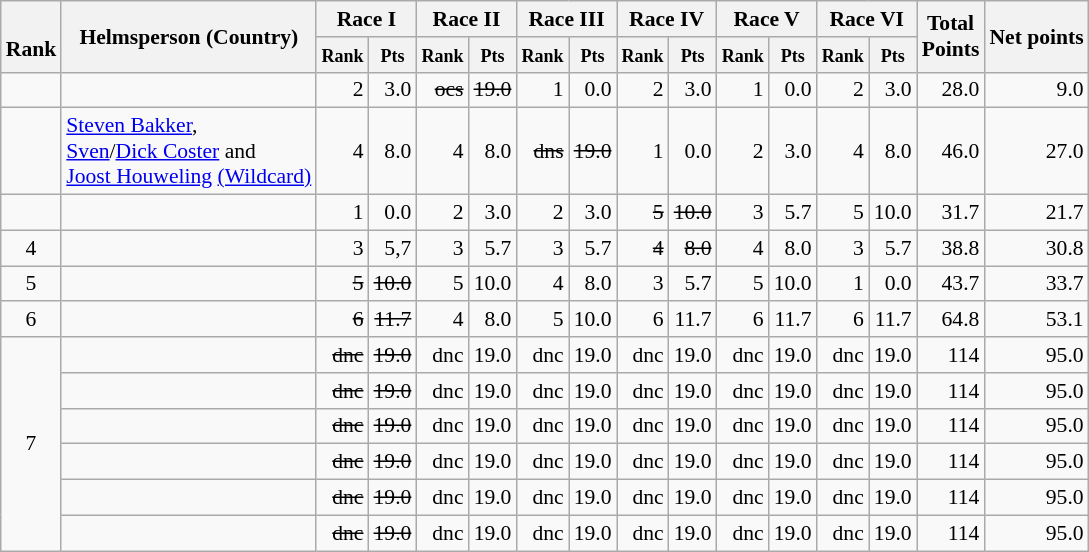<table class="wikitable" style="text-align:right; font-size:90%">
<tr>
<th rowspan=2><br>Rank</th>
<th rowspan=2>Helmsperson (Country)</th>
<th colspan=2>Race I</th>
<th colspan=2>Race II</th>
<th colspan=2>Race III</th>
<th colspan=2>Race IV</th>
<th colspan=2>Race V</th>
<th colspan=2>Race VI</th>
<th rowspan=2>Total <br>Points <br></th>
<th rowspan=2>Net points</th>
</tr>
<tr>
<th><small>Rank</small></th>
<th><small>Pts</small></th>
<th><small>Rank</small></th>
<th><small>Pts</small></th>
<th><small>Rank</small></th>
<th><small>Pts</small></th>
<th><small>Rank</small></th>
<th><small>Pts</small></th>
<th><small>Rank</small></th>
<th><small>Pts</small></th>
<th><small>Rank</small></th>
<th><small>Pts</small></th>
</tr>
<tr>
<td align=center></td>
<td align=left></td>
<td>2</td>
<td>3.0</td>
<td><s>ocs</s></td>
<td><s>19.0</s></td>
<td>1</td>
<td>0.0</td>
<td>2</td>
<td>3.0</td>
<td>1</td>
<td>0.0</td>
<td>2</td>
<td>3.0</td>
<td>28.0</td>
<td>9.0</td>
</tr>
<tr>
<td align=center></td>
<td align="left"> <a href='#'>Steven Bakker</a>,<br><a href='#'>Sven</a>/<a href='#'>Dick Coster</a> and<br><a href='#'>Joost Houweling</a> <a href='#'>(Wildcard)</a></td>
<td>4</td>
<td>8.0</td>
<td>4</td>
<td>8.0</td>
<td><s>dns</s></td>
<td><s>19.0</s></td>
<td>1</td>
<td>0.0</td>
<td>2</td>
<td>3.0</td>
<td>4</td>
<td>8.0</td>
<td>46.0</td>
<td>27.0</td>
</tr>
<tr>
<td align=center></td>
<td align=left></td>
<td>1</td>
<td>0.0</td>
<td>2</td>
<td>3.0</td>
<td>2</td>
<td>3.0</td>
<td><s>5</s></td>
<td><s>10.0</s></td>
<td>3</td>
<td>5.7</td>
<td>5</td>
<td>10.0</td>
<td>31.7</td>
<td>21.7</td>
</tr>
<tr>
<td align=center>4</td>
<td align=left></td>
<td>3</td>
<td>5,7</td>
<td>3</td>
<td>5.7</td>
<td>3</td>
<td>5.7</td>
<td><s>4</s></td>
<td><s>8.0</s></td>
<td>4</td>
<td>8.0</td>
<td>3</td>
<td>5.7</td>
<td>38.8</td>
<td>30.8</td>
</tr>
<tr>
<td align=center>5</td>
<td align=left></td>
<td><s>5</s></td>
<td><s>10.0</s></td>
<td>5</td>
<td>10.0</td>
<td>4</td>
<td>8.0</td>
<td>3</td>
<td>5.7</td>
<td>5</td>
<td>10.0</td>
<td>1</td>
<td>0.0</td>
<td>43.7</td>
<td>33.7</td>
</tr>
<tr>
<td align=center>6</td>
<td align=left></td>
<td><s>6</s></td>
<td><s>11.7</s></td>
<td>4</td>
<td>8.0</td>
<td>5</td>
<td>10.0</td>
<td>6</td>
<td>11.7</td>
<td>6</td>
<td>11.7</td>
<td>6</td>
<td>11.7</td>
<td>64.8</td>
<td>53.1</td>
</tr>
<tr>
<td rowspan=6 align=center>7</td>
<td align=left></td>
<td><s>dnc</s></td>
<td><s>19.0</s></td>
<td>dnc</td>
<td>19.0</td>
<td>dnc</td>
<td>19.0</td>
<td>dnc</td>
<td>19.0</td>
<td>dnc</td>
<td>19.0</td>
<td>dnc</td>
<td>19.0</td>
<td dnc>114</td>
<td>95.0</td>
</tr>
<tr>
<td align=left></td>
<td><s>dnc</s></td>
<td><s>19.0</s></td>
<td>dnc</td>
<td>19.0</td>
<td>dnc</td>
<td>19.0</td>
<td>dnc</td>
<td>19.0</td>
<td>dnc</td>
<td>19.0</td>
<td>dnc</td>
<td>19.0</td>
<td dnc>114</td>
<td>95.0</td>
</tr>
<tr>
<td align=left></td>
<td><s>dnc</s></td>
<td><s>19.0</s></td>
<td>dnc</td>
<td>19.0</td>
<td>dnc</td>
<td>19.0</td>
<td>dnc</td>
<td>19.0</td>
<td>dnc</td>
<td>19.0</td>
<td>dnc</td>
<td>19.0</td>
<td dnc>114</td>
<td>95.0</td>
</tr>
<tr>
<td align=left></td>
<td><s>dnc</s></td>
<td><s>19.0</s></td>
<td>dnc</td>
<td>19.0</td>
<td>dnc</td>
<td>19.0</td>
<td>dnc</td>
<td>19.0</td>
<td>dnc</td>
<td>19.0</td>
<td>dnc</td>
<td>19.0</td>
<td dnc>114</td>
<td>95.0</td>
</tr>
<tr>
<td align=left></td>
<td><s>dnc</s></td>
<td><s>19.0</s></td>
<td>dnc</td>
<td>19.0</td>
<td>dnc</td>
<td>19.0</td>
<td>dnc</td>
<td>19.0</td>
<td>dnc</td>
<td>19.0</td>
<td>dnc</td>
<td>19.0</td>
<td dnc>114</td>
<td>95.0</td>
</tr>
<tr>
<td align=left></td>
<td><s>dnc</s></td>
<td><s>19.0</s></td>
<td>dnc</td>
<td>19.0</td>
<td>dnc</td>
<td>19.0</td>
<td>dnc</td>
<td>19.0</td>
<td>dnc</td>
<td>19.0</td>
<td>dnc</td>
<td>19.0</td>
<td dnc>114</td>
<td>95.0</td>
</tr>
</table>
